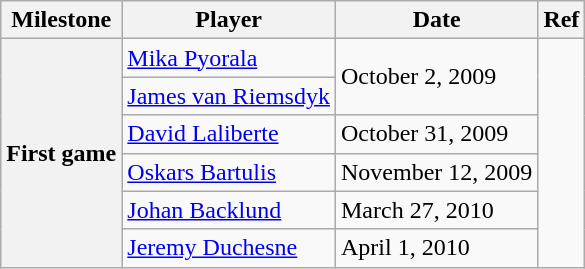<table class="wikitable">
<tr>
<th scope="col">Milestone</th>
<th scope="col">Player</th>
<th scope="col">Date</th>
<th scope="col">Ref</th>
</tr>
<tr>
<th rowspan=6>First game</th>
<td><a href='#'>Mika Pyorala</a></td>
<td rowspan=2>October 2, 2009</td>
<td rowspan=6></td>
</tr>
<tr>
<td><a href='#'>James van Riemsdyk</a></td>
</tr>
<tr>
<td><a href='#'>David Laliberte</a></td>
<td>October 31, 2009</td>
</tr>
<tr>
<td><a href='#'>Oskars Bartulis</a></td>
<td>November 12, 2009</td>
</tr>
<tr>
<td><a href='#'>Johan Backlund</a></td>
<td>March 27, 2010</td>
</tr>
<tr>
<td><a href='#'>Jeremy Duchesne</a></td>
<td>April 1, 2010</td>
</tr>
</table>
